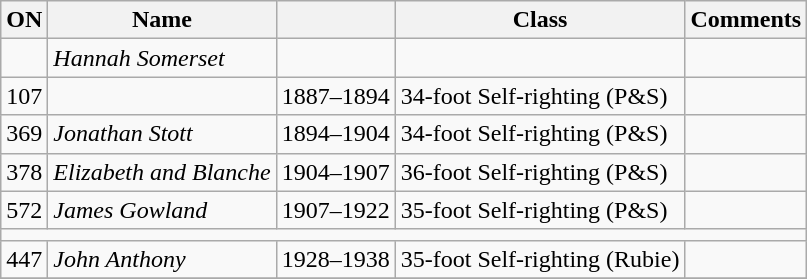<table class="wikitable">
<tr>
<th>ON</th>
<th>Name</th>
<th></th>
<th>Class</th>
<th>Comments</th>
</tr>
<tr>
<td></td>
<td><em>Hannah Somerset</em></td>
<td></td>
<td></td>
<td></td>
</tr>
<tr>
<td>107</td>
<td></td>
<td>1887–1894</td>
<td>34-foot Self-righting (P&S)</td>
<td></td>
</tr>
<tr>
<td>369</td>
<td><em>Jonathan Stott</em></td>
<td>1894–1904</td>
<td>34-foot Self-righting (P&S)</td>
<td></td>
</tr>
<tr>
<td>378</td>
<td><em>Elizabeth and Blanche</em></td>
<td>1904–1907</td>
<td>36-foot Self-righting (P&S)</td>
<td></td>
</tr>
<tr>
<td>572</td>
<td><em>James Gowland</em></td>
<td>1907–1922</td>
<td>35-foot Self-righting (P&S)</td>
<td></td>
</tr>
<tr>
<td colspan=6 style=" text-align: center;"></td>
</tr>
<tr>
<td>447</td>
<td><em>John Anthony</em></td>
<td>1928–1938</td>
<td>35-foot Self-righting (Rubie)</td>
<td></td>
</tr>
<tr>
</tr>
</table>
